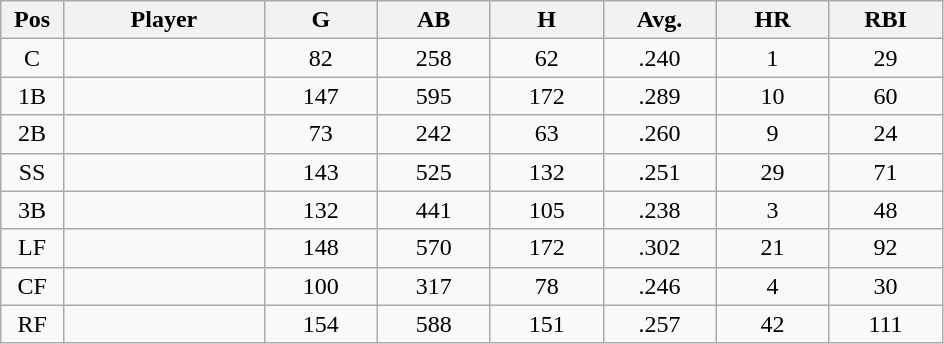<table class="wikitable sortable">
<tr>
<th bgcolor="#DDDDFF" width="5%">Pos</th>
<th bgcolor="#DDDDFF" width="16%">Player</th>
<th bgcolor="#DDDDFF" width="9%">G</th>
<th bgcolor="#DDDDFF" width="9%">AB</th>
<th bgcolor="#DDDDFF" width="9%">H</th>
<th bgcolor="#DDDDFF" width="9%">Avg.</th>
<th bgcolor="#DDDDFF" width="9%">HR</th>
<th bgcolor="#DDDDFF" width="9%">RBI</th>
</tr>
<tr align="center">
<td>C</td>
<td></td>
<td>82</td>
<td>258</td>
<td>62</td>
<td>.240</td>
<td>1</td>
<td>29</td>
</tr>
<tr align="center">
<td>1B</td>
<td></td>
<td>147</td>
<td>595</td>
<td>172</td>
<td>.289</td>
<td>10</td>
<td>60</td>
</tr>
<tr align="center">
<td>2B</td>
<td></td>
<td>73</td>
<td>242</td>
<td>63</td>
<td>.260</td>
<td>9</td>
<td>24</td>
</tr>
<tr align="center">
<td>SS</td>
<td></td>
<td>143</td>
<td>525</td>
<td>132</td>
<td>.251</td>
<td>29</td>
<td>71</td>
</tr>
<tr align="center">
<td>3B</td>
<td></td>
<td>132</td>
<td>441</td>
<td>105</td>
<td>.238</td>
<td>3</td>
<td>48</td>
</tr>
<tr align="center">
<td>LF</td>
<td></td>
<td>148</td>
<td>570</td>
<td>172</td>
<td>.302</td>
<td>21</td>
<td>92</td>
</tr>
<tr align="center">
<td>CF</td>
<td></td>
<td>100</td>
<td>317</td>
<td>78</td>
<td>.246</td>
<td>4</td>
<td>30</td>
</tr>
<tr align="center">
<td>RF</td>
<td></td>
<td>154</td>
<td>588</td>
<td>151</td>
<td>.257</td>
<td>42</td>
<td>111</td>
</tr>
</table>
